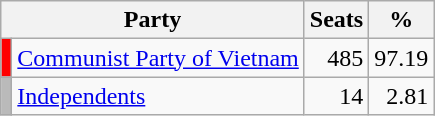<table class="wikitable" style="text-align:right">
<tr>
<th colspan="2">Party</th>
<th>Seats</th>
<th>%</th>
</tr>
<tr>
<td bgcolor="red"></td>
<td align="left"><a href='#'>Communist Party of Vietnam</a></td>
<td>485</td>
<td>97.19</td>
</tr>
<tr>
<td bgcolor="#bababa"></td>
<td align="left"><a href='#'>Independents</a></td>
<td>14</td>
<td>2.81</td>
</tr>
</table>
